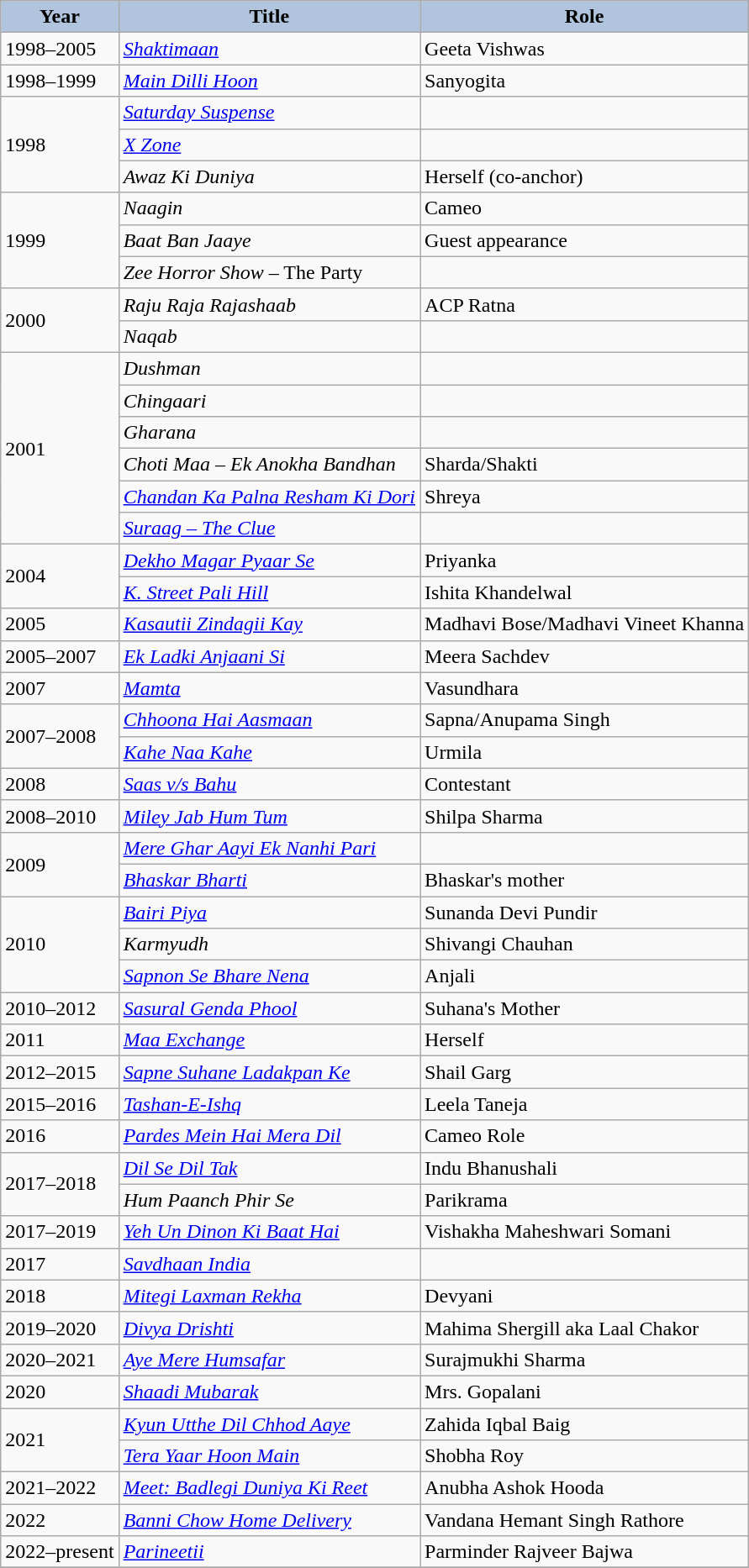<table class="wikitable sortable">
<tr style="text-align:center;">
<th style="background:#B0C4DE;">Year</th>
<th style="background:#B0C4DE;">Title</th>
<th style="background:#B0C4DE;">Role</th>
</tr>
<tr>
<td>1998–2005</td>
<td><em><a href='#'>Shaktimaan</a></em></td>
<td>Geeta Vishwas</td>
</tr>
<tr>
<td>1998–1999</td>
<td><em><a href='#'>Main Dilli Hoon</a></em></td>
<td>Sanyogita</td>
</tr>
<tr>
<td rowspan="3">1998</td>
<td><em><a href='#'>Saturday Suspense</a></em></td>
<td></td>
</tr>
<tr>
<td><em><a href='#'>X Zone</a></em></td>
<td></td>
</tr>
<tr>
<td><em>Awaz Ki Duniya</em></td>
<td>Herself (co-anchor)</td>
</tr>
<tr>
<td rowspan="3">1999</td>
<td><em>Naagin</em></td>
<td>Cameo</td>
</tr>
<tr>
<td><em>Baat Ban Jaaye</em></td>
<td>Guest appearance</td>
</tr>
<tr>
<td><em>Zee Horror Show</em> – The Party</td>
<td></td>
</tr>
<tr>
<td rowspan="2">2000</td>
<td><em>Raju Raja Rajashaab</em></td>
<td>ACP Ratna</td>
</tr>
<tr>
<td><em>Naqab</em></td>
<td></td>
</tr>
<tr>
<td rowspan="6">2001</td>
<td><em>Dushman</em></td>
<td></td>
</tr>
<tr>
<td><em>Chingaari</em></td>
<td></td>
</tr>
<tr>
<td><em>Gharana</em></td>
<td></td>
</tr>
<tr>
<td><em>Choti Maa – Ek Anokha Bandhan</em></td>
<td>Sharda/Shakti</td>
</tr>
<tr>
<td><em><a href='#'>Chandan Ka Palna Resham Ki Dori</a></em></td>
<td>Shreya</td>
</tr>
<tr>
<td><em><a href='#'>Suraag – The Clue</a></em></td>
<td></td>
</tr>
<tr>
<td rowspan="2">2004</td>
<td><em><a href='#'>Dekho Magar Pyaar Se</a></em></td>
<td>Priyanka</td>
</tr>
<tr>
<td><em><a href='#'>K. Street Pali Hill</a></em></td>
<td>Ishita Khandelwal</td>
</tr>
<tr>
<td>2005</td>
<td><em><a href='#'>Kasautii Zindagii Kay</a></em></td>
<td>Madhavi Bose/Madhavi Vineet Khanna</td>
</tr>
<tr>
<td>2005–2007</td>
<td><em><a href='#'>Ek Ladki Anjaani Si</a></em></td>
<td>Meera Sachdev</td>
</tr>
<tr>
<td>2007</td>
<td><em><a href='#'>Mamta</a></em></td>
<td>Vasundhara</td>
</tr>
<tr>
<td rowspan="2">2007–2008</td>
<td><em><a href='#'>Chhoona Hai Aasmaan</a></em></td>
<td>Sapna/Anupama Singh</td>
</tr>
<tr>
<td><em><a href='#'>Kahe Naa Kahe</a></em></td>
<td>Urmila</td>
</tr>
<tr>
<td>2008</td>
<td><em><a href='#'>Saas v/s Bahu</a></em></td>
<td>Contestant</td>
</tr>
<tr>
<td>2008–2010</td>
<td><em><a href='#'>Miley Jab Hum Tum</a></em></td>
<td>Shilpa Sharma</td>
</tr>
<tr>
<td rowspan="2">2009</td>
<td><em><a href='#'>Mere Ghar Aayi Ek Nanhi Pari</a></em></td>
<td></td>
</tr>
<tr>
<td><em><a href='#'>Bhaskar Bharti</a></em></td>
<td>Bhaskar's mother</td>
</tr>
<tr>
<td rowspan="3">2010</td>
<td><em><a href='#'>Bairi Piya</a></em></td>
<td>Sunanda Devi Pundir</td>
</tr>
<tr>
<td><em>Karmyudh</em></td>
<td>Shivangi Chauhan</td>
</tr>
<tr>
<td><em><a href='#'>Sapnon Se Bhare Nena</a></em></td>
<td>Anjali</td>
</tr>
<tr>
<td>2010–2012</td>
<td><em><a href='#'>Sasural Genda Phool</a></em></td>
<td>Suhana's Mother</td>
</tr>
<tr>
<td>2011</td>
<td><em><a href='#'>Maa Exchange</a></em></td>
<td>Herself</td>
</tr>
<tr>
<td>2012–2015</td>
<td><em><a href='#'>Sapne Suhane Ladakpan Ke</a></em></td>
<td>Shail Garg</td>
</tr>
<tr>
<td>2015–2016</td>
<td><em><a href='#'>Tashan-E-Ishq</a></em></td>
<td>Leela Taneja</td>
</tr>
<tr>
<td>2016</td>
<td><em><a href='#'>Pardes Mein Hai Mera Dil</a></em></td>
<td>Cameo Role</td>
</tr>
<tr>
<td rowspan="2">2017–2018</td>
<td><em><a href='#'>Dil Se Dil Tak</a></em></td>
<td>Indu Bhanushali</td>
</tr>
<tr>
<td><em>Hum Paanch Phir Se</em></td>
<td>Parikrama</td>
</tr>
<tr>
<td>2017–2019</td>
<td><em><a href='#'>Yeh Un Dinon Ki Baat Hai</a></em></td>
<td>Vishakha Maheshwari Somani</td>
</tr>
<tr>
<td>2017</td>
<td><em><a href='#'>Savdhaan India</a></em></td>
<td></td>
</tr>
<tr>
<td>2018</td>
<td><em><a href='#'>Mitegi Laxman Rekha</a></em></td>
<td>Devyani</td>
</tr>
<tr>
<td>2019–2020</td>
<td><em><a href='#'>Divya Drishti</a></em></td>
<td>Mahima Shergill aka Laal Chakor</td>
</tr>
<tr>
<td>2020–2021</td>
<td><em><a href='#'>Aye Mere Humsafar</a></em></td>
<td>Surajmukhi Sharma</td>
</tr>
<tr>
<td>2020</td>
<td><em><a href='#'>Shaadi Mubarak</a></em></td>
<td>Mrs. Gopalani</td>
</tr>
<tr>
<td rowspan="2">2021</td>
<td><em><a href='#'>Kyun Utthe Dil Chhod Aaye</a></em></td>
<td>Zahida Iqbal Baig</td>
</tr>
<tr>
<td><em><a href='#'>Tera Yaar Hoon Main</a></em></td>
<td>Shobha Roy</td>
</tr>
<tr>
<td>2021–2022</td>
<td><em><a href='#'>Meet: Badlegi Duniya Ki Reet</a></em></td>
<td>Anubha Ashok Hooda</td>
</tr>
<tr>
<td>2022</td>
<td><em><a href='#'>Banni Chow Home Delivery</a></em></td>
<td>Vandana Hemant Singh Rathore</td>
</tr>
<tr>
<td>2022–present</td>
<td><em><a href='#'>Parineetii</a></em></td>
<td>Parminder Rajveer Bajwa</td>
</tr>
<tr>
</tr>
</table>
